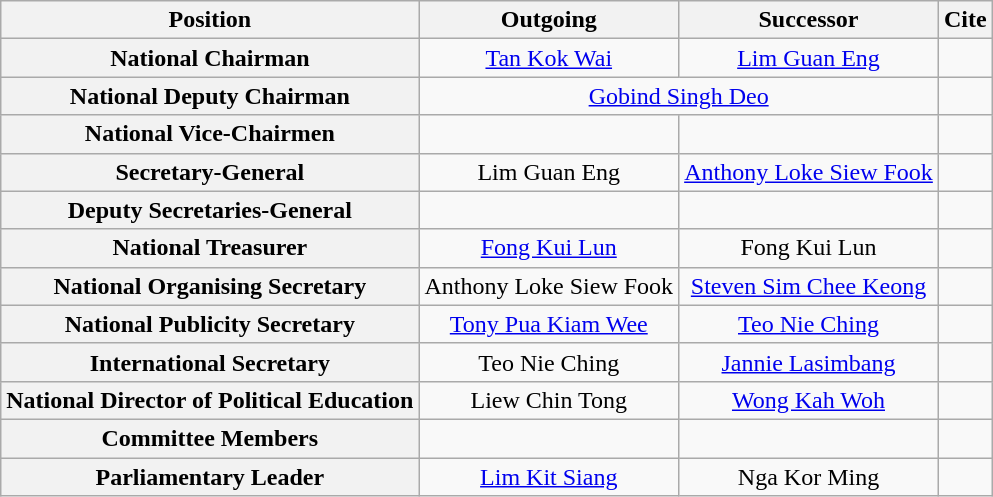<table class="wikitable plainrowheaders">
<tr>
<th scope="col">Position</th>
<th scope="col">Outgoing</th>
<th scope="col">Successor</th>
<th scope="col">Cite</th>
</tr>
<tr>
<th scope="row">National Chairman</th>
<td align=center><a href='#'>Tan Kok Wai</a></td>
<td align=center><a href='#'>Lim Guan Eng</a></td>
<td></td>
</tr>
<tr>
<th scope="row">National Deputy Chairman</th>
<td colspan="2" align=center><a href='#'>Gobind Singh Deo</a></td>
<td></td>
</tr>
<tr>
<th scope="row">National Vice-Chairmen</th>
<td align=center></td>
<td align=center></td>
<td></td>
</tr>
<tr>
<th scope="row">Secretary-General</th>
<td align=center>Lim Guan Eng</td>
<td align=center><a href='#'>Anthony Loke Siew Fook</a></td>
<td></td>
</tr>
<tr>
<th scope="row">Deputy Secretaries-General</th>
<td align=center></td>
<td align=center></td>
<td></td>
</tr>
<tr>
<th scope="row">National Treasurer <br> </th>
<td align=center><a href='#'>Fong Kui Lun</a> <br> </td>
<td align=center>Fong Kui Lun <br> </td>
<td></td>
</tr>
<tr>
<th scope="row">National Organising Secretary <br> </th>
<td align=center>Anthony Loke Siew Fook <br> </td>
<td align=center><a href='#'>Steven Sim Chee Keong</a> <br> </td>
<td></td>
</tr>
<tr>
<th scope="row">National Publicity Secretary <br> </th>
<td align=center><a href='#'>Tony Pua Kiam Wee</a> <br> </td>
<td align=center><a href='#'>Teo Nie Ching</a> <br> </td>
<td></td>
</tr>
<tr>
<th scope="row">International Secretary <br> </th>
<td align=center>Teo Nie Ching <br> </td>
<td align=center><a href='#'>Jannie Lasimbang</a> <br> </td>
<td></td>
</tr>
<tr>
<th scope="row">National Director of Political Education <br> </th>
<td align=center>Liew Chin Tong <br> </td>
<td align=center><a href='#'>Wong Kah Woh</a> <br> </td>
<td></td>
</tr>
<tr>
<th scope="row">Committee Members</th>
<td align=center></td>
<td align=center></td>
<td></td>
</tr>
<tr>
<th scope="row">Parliamentary Leader</th>
<td align=center><a href='#'>Lim Kit Siang</a></td>
<td align=center>Nga Kor Ming</td>
<td></td>
</tr>
</table>
